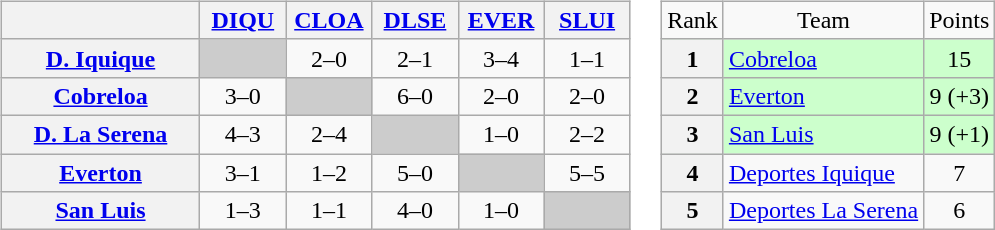<table>
<tr>
<td><br><table class="wikitable" style="text-align:center">
<tr>
<th width="125"> </th>
<th width="50"><a href='#'>DIQU</a></th>
<th width="50"><a href='#'>CLOA</a></th>
<th width="50"><a href='#'>DLSE</a></th>
<th width="50"><a href='#'>EVER</a></th>
<th width="50"><a href='#'>SLUI</a></th>
</tr>
<tr>
<th><a href='#'>D. Iquique</a></th>
<td bgcolor="#CCCCCC"></td>
<td>2–0</td>
<td>2–1</td>
<td>3–4</td>
<td>1–1</td>
</tr>
<tr>
<th><a href='#'>Cobreloa</a></th>
<td>3–0</td>
<td bgcolor="#CCCCCC"></td>
<td>6–0</td>
<td>2–0</td>
<td>2–0</td>
</tr>
<tr>
<th><a href='#'>D. La Serena</a></th>
<td>4–3</td>
<td>2–4</td>
<td bgcolor="#CCCCCC"></td>
<td>1–0</td>
<td>2–2</td>
</tr>
<tr>
<th><a href='#'>Everton</a></th>
<td>3–1</td>
<td>1–2</td>
<td>5–0</td>
<td bgcolor="#CCCCCC"></td>
<td>5–5</td>
</tr>
<tr>
<th><a href='#'>San Luis</a></th>
<td>1–3</td>
<td>1–1</td>
<td>4–0</td>
<td>1–0</td>
<td bgcolor="#CCCCCC"></td>
</tr>
</table>
</td>
<td><br><table class="wikitable" style="text-align: center;">
<tr>
<td>Rank</td>
<td>Team</td>
<td>Points</td>
</tr>
<tr bgcolor="#ccffcc">
<th>1</th>
<td style="text-align: left;"><a href='#'>Cobreloa</a></td>
<td>15</td>
</tr>
<tr bgcolor="#ccffcc">
<th>2</th>
<td style="text-align: left;"><a href='#'>Everton</a></td>
<td>9 (+3)</td>
</tr>
<tr bgcolor="#ccffcc">
<th>3</th>
<td style="text-align: left;"><a href='#'>San Luis</a></td>
<td>9 (+1)</td>
</tr>
<tr>
<th>4</th>
<td style="text-align: left;"><a href='#'>Deportes Iquique</a></td>
<td>7</td>
</tr>
<tr>
<th>5</th>
<td style="text-align: left;"><a href='#'>Deportes La Serena</a></td>
<td>6</td>
</tr>
</table>
</td>
</tr>
</table>
